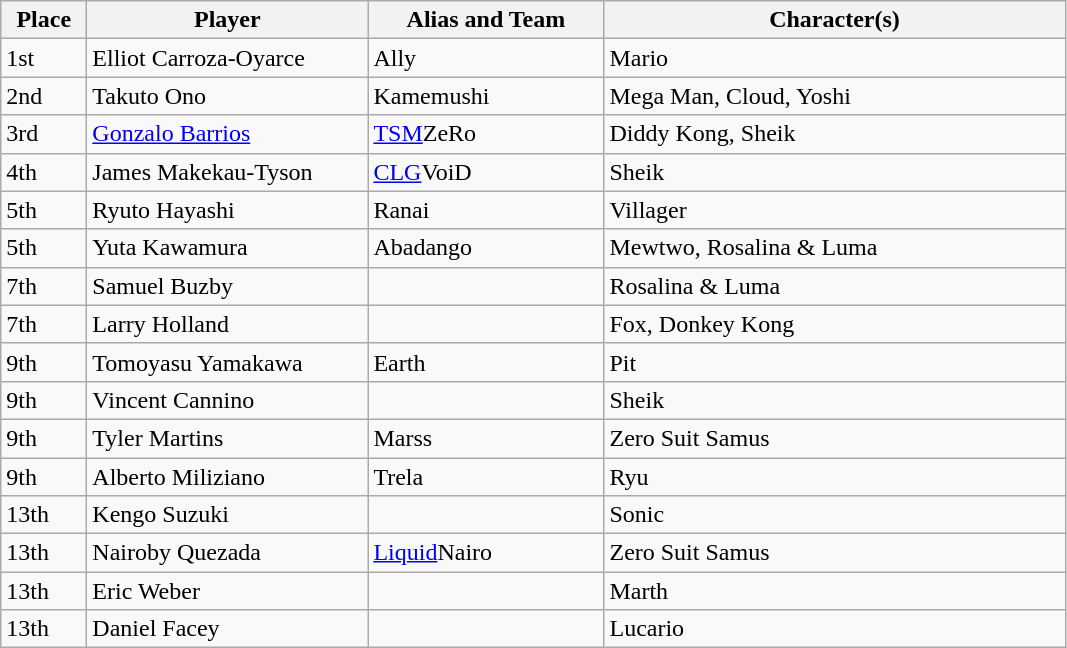<table class="wikitable">
<tr>
<th style="width:50px;">Place</th>
<th style="width:180px;">Player</th>
<th style="width:150px;">Alias and Team</th>
<th style="width:300px;">Character(s)</th>
</tr>
<tr>
<td>1st</td>
<td> Elliot Carroza-Oyarce</td>
<td>Ally</td>
<td>Mario</td>
</tr>
<tr>
<td>2nd</td>
<td> Takuto Ono</td>
<td>Kamemushi</td>
<td>Mega Man, Cloud, Yoshi</td>
</tr>
<tr>
<td>3rd</td>
<td> <a href='#'>Gonzalo Barrios</a></td>
<td><a href='#'>TSM</a>ZeRo</td>
<td>Diddy Kong, Sheik</td>
</tr>
<tr>
<td>4th</td>
<td> James Makekau-Tyson</td>
<td><a href='#'>CLG</a>VoiD</td>
<td>Sheik</td>
</tr>
<tr>
<td>5th</td>
<td> Ryuto Hayashi</td>
<td>Ranai</td>
<td>Villager</td>
</tr>
<tr>
<td>5th</td>
<td> Yuta Kawamura</td>
<td>Abadango</td>
<td>Mewtwo, Rosalina & Luma</td>
</tr>
<tr>
<td>7th</td>
<td> Samuel Buzby</td>
<td></td>
<td>Rosalina & Luma</td>
</tr>
<tr>
<td>7th</td>
<td> Larry Holland</td>
<td></td>
<td>Fox, Donkey Kong</td>
</tr>
<tr>
<td>9th</td>
<td> Tomoyasu Yamakawa</td>
<td>Earth</td>
<td>Pit</td>
</tr>
<tr>
<td>9th</td>
<td> Vincent Cannino</td>
<td></td>
<td>Sheik</td>
</tr>
<tr>
<td>9th</td>
<td> Tyler Martins</td>
<td>Marss</td>
<td>Zero Suit Samus</td>
</tr>
<tr>
<td>9th</td>
<td> Alberto Miliziano</td>
<td>Trela</td>
<td>Ryu</td>
</tr>
<tr>
<td>13th</td>
<td> Kengo Suzuki</td>
<td></td>
<td>Sonic</td>
</tr>
<tr>
<td>13th</td>
<td> Nairoby Quezada</td>
<td><a href='#'>Liquid</a>Nairo</td>
<td>Zero Suit Samus</td>
</tr>
<tr>
<td>13th</td>
<td> Eric Weber</td>
<td></td>
<td>Marth</td>
</tr>
<tr>
<td>13th</td>
<td> Daniel Facey</td>
<td></td>
<td>Lucario</td>
</tr>
</table>
